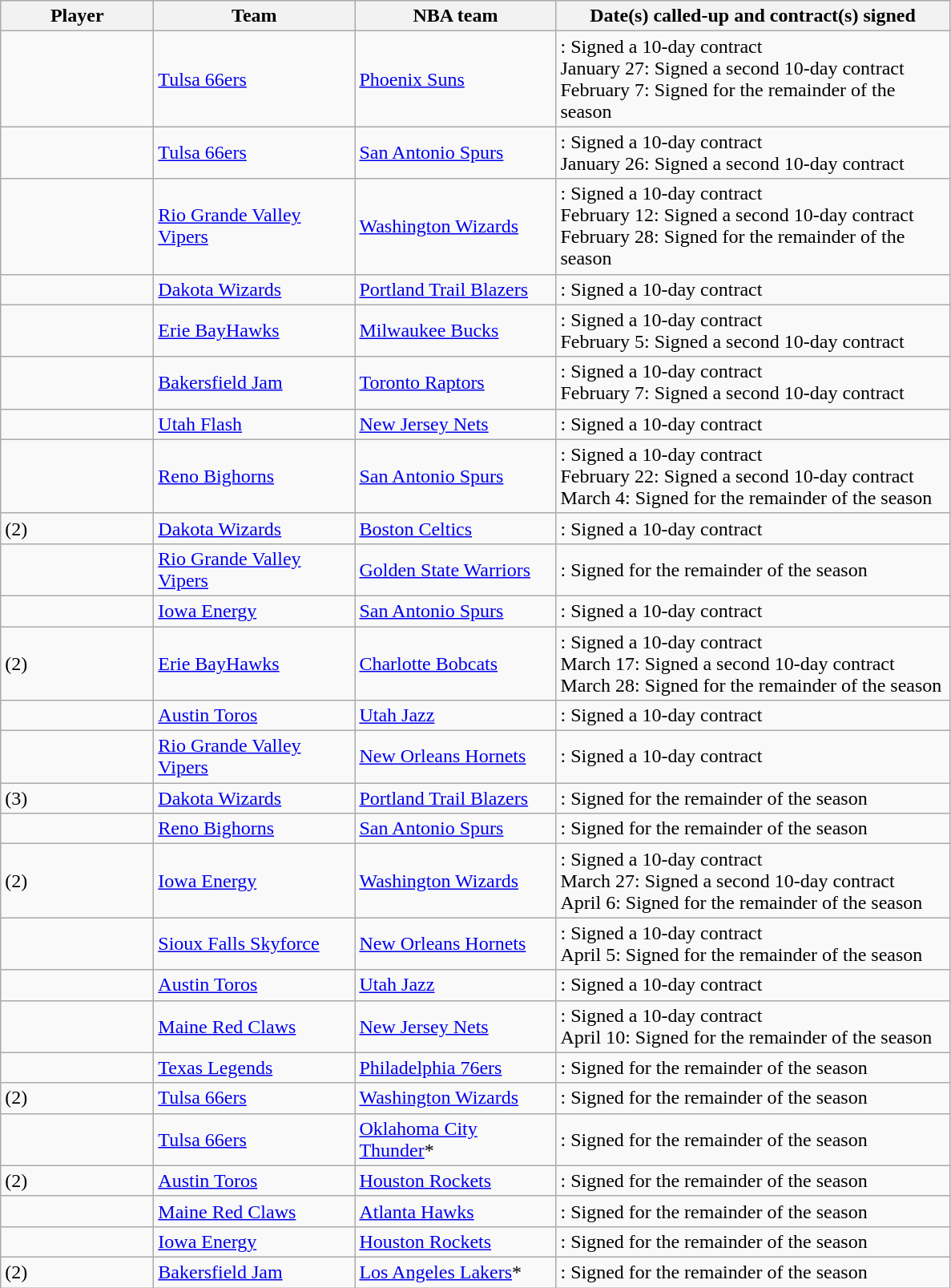<table class="wikitable sortable" style="text-align:left">
<tr>
<th style="width:120px">Player</th>
<th style="width:160px">Team</th>
<th style="width:160px">NBA team</th>
<th style="width:320px">Date(s) called-up and contract(s) signed</th>
</tr>
<tr>
<td></td>
<td><a href='#'>Tulsa 66ers</a></td>
<td><a href='#'>Phoenix Suns</a></td>
<td>: Signed a 10-day contract<br>January 27: Signed a second 10-day contract<br>February 7: Signed for the remainder of the season</td>
</tr>
<tr>
<td></td>
<td><a href='#'>Tulsa 66ers</a></td>
<td><a href='#'>San Antonio Spurs</a></td>
<td>: Signed a 10-day contract<br>January 26: Signed a second 10-day contract</td>
</tr>
<tr>
<td></td>
<td><a href='#'>Rio Grande Valley Vipers</a></td>
<td><a href='#'>Washington Wizards</a></td>
<td>: Signed a 10-day contract<br>February 12: Signed a second 10-day contract<br>February 28: Signed for the remainder of the season</td>
</tr>
<tr>
<td></td>
<td><a href='#'>Dakota Wizards</a></td>
<td><a href='#'>Portland Trail Blazers</a></td>
<td>: Signed a 10-day contract</td>
</tr>
<tr>
<td></td>
<td><a href='#'>Erie BayHawks</a></td>
<td><a href='#'>Milwaukee Bucks</a></td>
<td>: Signed a 10-day contract<br>February 5: Signed a second 10-day contract</td>
</tr>
<tr>
<td></td>
<td><a href='#'>Bakersfield Jam</a></td>
<td><a href='#'>Toronto Raptors</a></td>
<td>: Signed a 10-day contract<br>February 7: Signed a second 10-day contract</td>
</tr>
<tr>
<td></td>
<td><a href='#'>Utah Flash</a></td>
<td><a href='#'>New Jersey Nets</a></td>
<td>: Signed a 10-day contract</td>
</tr>
<tr>
<td></td>
<td><a href='#'>Reno Bighorns</a></td>
<td><a href='#'>San Antonio Spurs</a></td>
<td>: Signed a 10-day contract<br>February 22: Signed a second 10-day contract<br>March 4: Signed for the remainder of the season</td>
</tr>
<tr>
<td> (2)</td>
<td><a href='#'>Dakota Wizards</a></td>
<td><a href='#'>Boston Celtics</a></td>
<td>: Signed a 10-day contract</td>
</tr>
<tr>
<td></td>
<td><a href='#'>Rio Grande Valley Vipers</a></td>
<td><a href='#'>Golden State Warriors</a></td>
<td>: Signed for the remainder of the season</td>
</tr>
<tr>
<td></td>
<td><a href='#'>Iowa Energy</a></td>
<td><a href='#'>San Antonio Spurs</a></td>
<td>: Signed a 10-day contract</td>
</tr>
<tr>
<td> (2)</td>
<td><a href='#'>Erie BayHawks</a></td>
<td><a href='#'>Charlotte Bobcats</a></td>
<td>: Signed a 10-day contract<br>March 17: Signed a second 10-day contract<br>March 28: Signed for the remainder of the season</td>
</tr>
<tr>
<td></td>
<td><a href='#'>Austin Toros</a></td>
<td><a href='#'>Utah Jazz</a></td>
<td>: Signed a 10-day contract</td>
</tr>
<tr>
<td></td>
<td><a href='#'>Rio Grande Valley Vipers</a></td>
<td><a href='#'>New Orleans Hornets</a></td>
<td>: Signed a 10-day contract</td>
</tr>
<tr>
<td> (3)</td>
<td><a href='#'>Dakota Wizards</a></td>
<td><a href='#'>Portland Trail Blazers</a></td>
<td>: Signed for the remainder of the season</td>
</tr>
<tr>
<td></td>
<td><a href='#'>Reno Bighorns</a></td>
<td><a href='#'>San Antonio Spurs</a></td>
<td>: Signed for the remainder of the season</td>
</tr>
<tr>
<td> (2)</td>
<td><a href='#'>Iowa Energy</a></td>
<td><a href='#'>Washington Wizards</a></td>
<td>: Signed a 10-day contract<br>March 27: Signed a second 10-day contract<br>April 6: Signed for the remainder of the season</td>
</tr>
<tr>
<td></td>
<td><a href='#'>Sioux Falls Skyforce</a></td>
<td><a href='#'>New Orleans Hornets</a></td>
<td>: Signed a 10-day contract<br>April 5: Signed for the remainder of the season</td>
</tr>
<tr>
<td></td>
<td><a href='#'>Austin Toros</a></td>
<td><a href='#'>Utah Jazz</a></td>
<td>: Signed a 10-day contract</td>
</tr>
<tr>
<td></td>
<td><a href='#'>Maine Red Claws</a></td>
<td><a href='#'>New Jersey Nets</a></td>
<td>: Signed a 10-day contract<br>April 10: Signed for the remainder of the season</td>
</tr>
<tr>
<td></td>
<td><a href='#'>Texas Legends</a></td>
<td><a href='#'>Philadelphia 76ers</a></td>
<td>: Signed for the remainder of the season</td>
</tr>
<tr>
<td> (2)</td>
<td><a href='#'>Tulsa 66ers</a></td>
<td><a href='#'>Washington Wizards</a></td>
<td>: Signed for the remainder of the season</td>
</tr>
<tr>
<td></td>
<td><a href='#'>Tulsa 66ers</a></td>
<td><a href='#'>Oklahoma City Thunder</a>*</td>
<td>: Signed for the remainder of the season</td>
</tr>
<tr>
<td> (2)</td>
<td><a href='#'>Austin Toros</a></td>
<td><a href='#'>Houston Rockets</a></td>
<td>: Signed for the remainder of the season</td>
</tr>
<tr>
<td></td>
<td><a href='#'>Maine Red Claws</a></td>
<td><a href='#'>Atlanta Hawks</a></td>
<td>: Signed for the remainder of the season</td>
</tr>
<tr>
<td></td>
<td><a href='#'>Iowa Energy</a></td>
<td><a href='#'>Houston Rockets</a></td>
<td>: Signed for the remainder of the season</td>
</tr>
<tr>
<td> (2)</td>
<td><a href='#'>Bakersfield Jam</a></td>
<td><a href='#'>Los Angeles Lakers</a>*</td>
<td>: Signed for the remainder of the season</td>
</tr>
</table>
